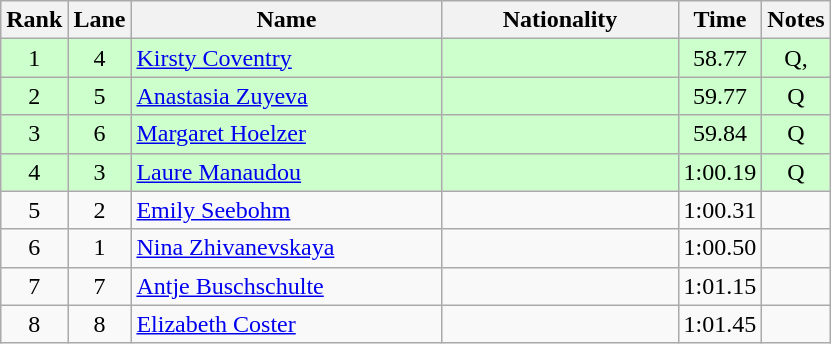<table class="wikitable" style="text-align:center">
<tr>
<th>Rank</th>
<th>Lane</th>
<th width=200>Name</th>
<th width=150>Nationality</th>
<th>Time</th>
<th>Notes</th>
</tr>
<tr bgcolor=ccffcc>
<td>1</td>
<td>4</td>
<td align=left><a href='#'>Kirsty Coventry</a></td>
<td align=left></td>
<td>58.77</td>
<td>Q, </td>
</tr>
<tr bgcolor=ccffcc>
<td>2</td>
<td>5</td>
<td align=left><a href='#'>Anastasia Zuyeva</a></td>
<td align=left></td>
<td>59.77</td>
<td>Q</td>
</tr>
<tr bgcolor=ccffcc>
<td>3</td>
<td>6</td>
<td align=left><a href='#'>Margaret Hoelzer</a></td>
<td align=left></td>
<td>59.84</td>
<td>Q</td>
</tr>
<tr bgcolor=ccffcc>
<td>4</td>
<td>3</td>
<td align=left><a href='#'>Laure Manaudou</a></td>
<td align=left></td>
<td>1:00.19</td>
<td>Q</td>
</tr>
<tr>
<td>5</td>
<td>2</td>
<td align=left><a href='#'>Emily Seebohm</a></td>
<td align=left></td>
<td>1:00.31</td>
<td></td>
</tr>
<tr>
<td>6</td>
<td>1</td>
<td align=left><a href='#'>Nina Zhivanevskaya</a></td>
<td align=left></td>
<td>1:00.50</td>
<td></td>
</tr>
<tr>
<td>7</td>
<td>7</td>
<td align=left><a href='#'>Antje Buschschulte</a></td>
<td align=left></td>
<td>1:01.15</td>
<td></td>
</tr>
<tr>
<td>8</td>
<td>8</td>
<td align=left><a href='#'>Elizabeth Coster</a></td>
<td align=left></td>
<td>1:01.45</td>
<td></td>
</tr>
</table>
